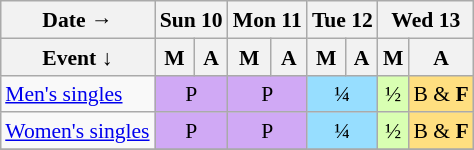<table class="wikitable" style="margin:0.5em auto; font-size:90%; line-height:1.25em;">
<tr style="text-align:center;">
<th>Date →</th>
<th colspan="2">Sun 10</th>
<th colspan="2">Mon 11</th>
<th colspan="2">Tue 12</th>
<th colspan="2">Wed 13</th>
</tr>
<tr>
<th>Event   ↓</th>
<th>M</th>
<th>A</th>
<th>M</th>
<th>A</th>
<th>M</th>
<th>A</th>
<th>M</th>
<th>A</th>
</tr>
<tr style="text-align:center;">
<td style="text-align:left;"><a href='#'>Men's singles</a></td>
<td colspan="2" style="background-color:#D0A9F5">P</td>
<td colspan="2" style="background-color:#D0A9F5">P</td>
<td colspan="2" style="background-color:#97DEFF">¼</td>
<td style="background-color:#D9FFB2;">½</td>
<td style="background-color:#FFDF80;">B & <strong>F</strong></td>
</tr>
<tr style="text-align:center;">
<td style="text-align:left;"><a href='#'>Women's singles</a></td>
<td colspan="2" style="background-color:#D0A9F5">P</td>
<td colspan="2" style="background-color:#D0A9F5">P</td>
<td colspan="2" style="background-color:#97DEFF">¼</td>
<td style="background-color:#D9FFB2;">½</td>
<td style="background-color:#FFDF80;">B & <strong>F</strong></td>
</tr>
<tr>
</tr>
</table>
